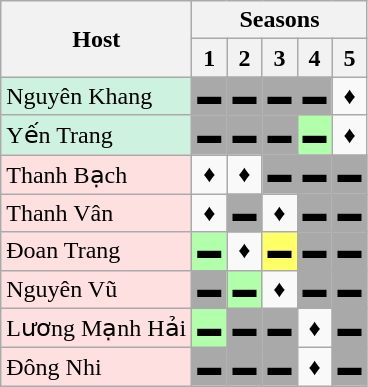<table class="wikitable">
<tr>
<th rowspan=2>Host</th>
<th colspan=7>Seasons</th>
</tr>
<tr>
<th>1</th>
<th>2</th>
<th>3</th>
<th>4</th>
<th>5</th>
</tr>
<tr align=center>
<td bgcolor="#CEF2E0" align=left>Nguyên Khang</td>
<td bgcolor=darkgray>▬</td>
<td bgcolor=darkgray>▬</td>
<td bgcolor=darkgray>▬</td>
<td bgcolor=darkgray>▬</td>
<td>♦</td>
</tr>
<tr align=center>
<td bgcolor="#CEF2E0" align=left>Yến Trang</td>
<td bgcolor=darkgray>▬</td>
<td bgcolor=darkgray>▬</td>
<td bgcolor=darkgray>▬</td>
<td bgcolor=#B2FFAB>▬</td>
<td>♦</td>
</tr>
<tr align=center>
<td bgcolor="#FFE0E0" align=left>Thanh Bạch</td>
<td>♦</td>
<td>♦</td>
<td bgcolor=darkgray>▬</td>
<td bgcolor=darkgray>▬</td>
<td bgcolor=darkgray>▬</td>
</tr>
<tr align=center>
<td bgcolor="#FFE0E0" align=left>Thanh Vân</td>
<td>♦</td>
<td bgcolor=darkgray>▬</td>
<td>♦</td>
<td bgcolor=darkgray>▬</td>
<td bgcolor=darkgray>▬</td>
</tr>
<tr align=center>
<td bgcolor="#FFE0E0" align=left>Đoan Trang</td>
<td bgcolor=#B2FFAB>▬</td>
<td>♦</td>
<td bgcolor=#FFFF66>▬</td>
<td bgcolor=darkgray>▬</td>
<td bgcolor=darkgray>▬</td>
</tr>
<tr align=center>
<td bgcolor="#FFE0E0" align=left>Nguyên Vũ</td>
<td bgcolor=darkgray>▬</td>
<td bgcolor=#B2FFAB>▬</td>
<td>♦</td>
<td bgcolor=darkgray>▬</td>
<td bgcolor=darkgray>▬</td>
</tr>
<tr align=center>
<td bgcolor="#FFE0E0" align=left>Lương Mạnh Hải</td>
<td bgcolor=#B2FFAB>▬</td>
<td bgcolor=darkgray>▬</td>
<td bgcolor=darkgray>▬</td>
<td>♦</td>
<td bgcolor=darkgray>▬</td>
</tr>
<tr align=center>
<td bgcolor="#FFE0E0" align=left>Đông Nhi</td>
<td bgcolor=darkgray>▬</td>
<td bgcolor=darkgray>▬</td>
<td bgcolor=darkgray>▬</td>
<td>♦</td>
<td bgcolor=darkgray>▬</td>
</tr>
</table>
